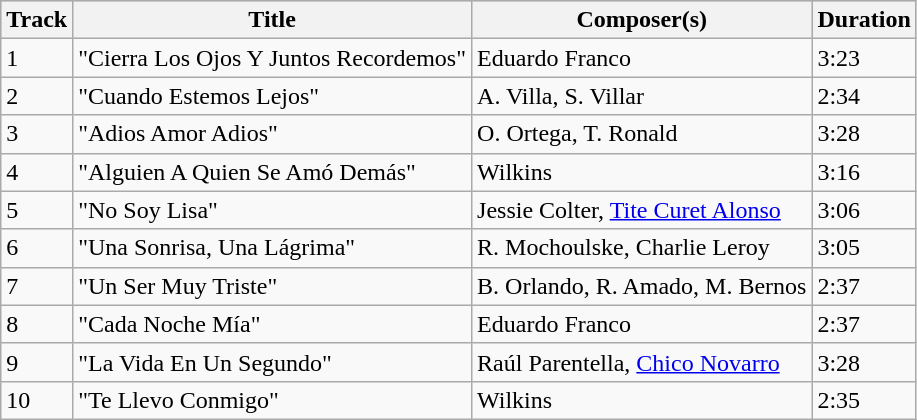<table class="wikitable">
<tr style="background:#ccc; text-align:center;">
<th>Track</th>
<th>Title</th>
<th>Composer(s)</th>
<th>Duration</th>
</tr>
<tr>
<td>1</td>
<td>"Cierra Los Ojos Y Juntos Recordemos"</td>
<td>Eduardo Franco</td>
<td>3:23</td>
</tr>
<tr>
<td>2</td>
<td>"Cuando Estemos Lejos"</td>
<td>A. Villa, S. Villar</td>
<td>2:34</td>
</tr>
<tr>
<td>3</td>
<td>"Adios Amor Adios"</td>
<td>O. Ortega, T. Ronald</td>
<td>3:28</td>
</tr>
<tr>
<td>4</td>
<td>"Alguien A Quien Se Amó Demás"</td>
<td>Wilkins</td>
<td>3:16</td>
</tr>
<tr>
<td>5</td>
<td>"No Soy Lisa"</td>
<td>Jessie Colter, <a href='#'>Tite Curet Alonso</a></td>
<td>3:06</td>
</tr>
<tr>
<td>6</td>
<td>"Una Sonrisa, Una Lágrima"</td>
<td>R. Mochoulske, Charlie Leroy</td>
<td>3:05</td>
</tr>
<tr>
<td>7</td>
<td>"Un Ser Muy Triste"</td>
<td>B. Orlando, R. Amado, M. Bernos</td>
<td>2:37</td>
</tr>
<tr>
<td>8</td>
<td>"Cada Noche Mía"</td>
<td>Eduardo Franco</td>
<td>2:37</td>
</tr>
<tr>
<td>9</td>
<td>"La Vida En Un Segundo"</td>
<td>Raúl Parentella, <a href='#'>Chico Novarro</a></td>
<td>3:28</td>
</tr>
<tr>
<td>10</td>
<td>"Te Llevo Conmigo"</td>
<td>Wilkins</td>
<td>2:35</td>
</tr>
</table>
